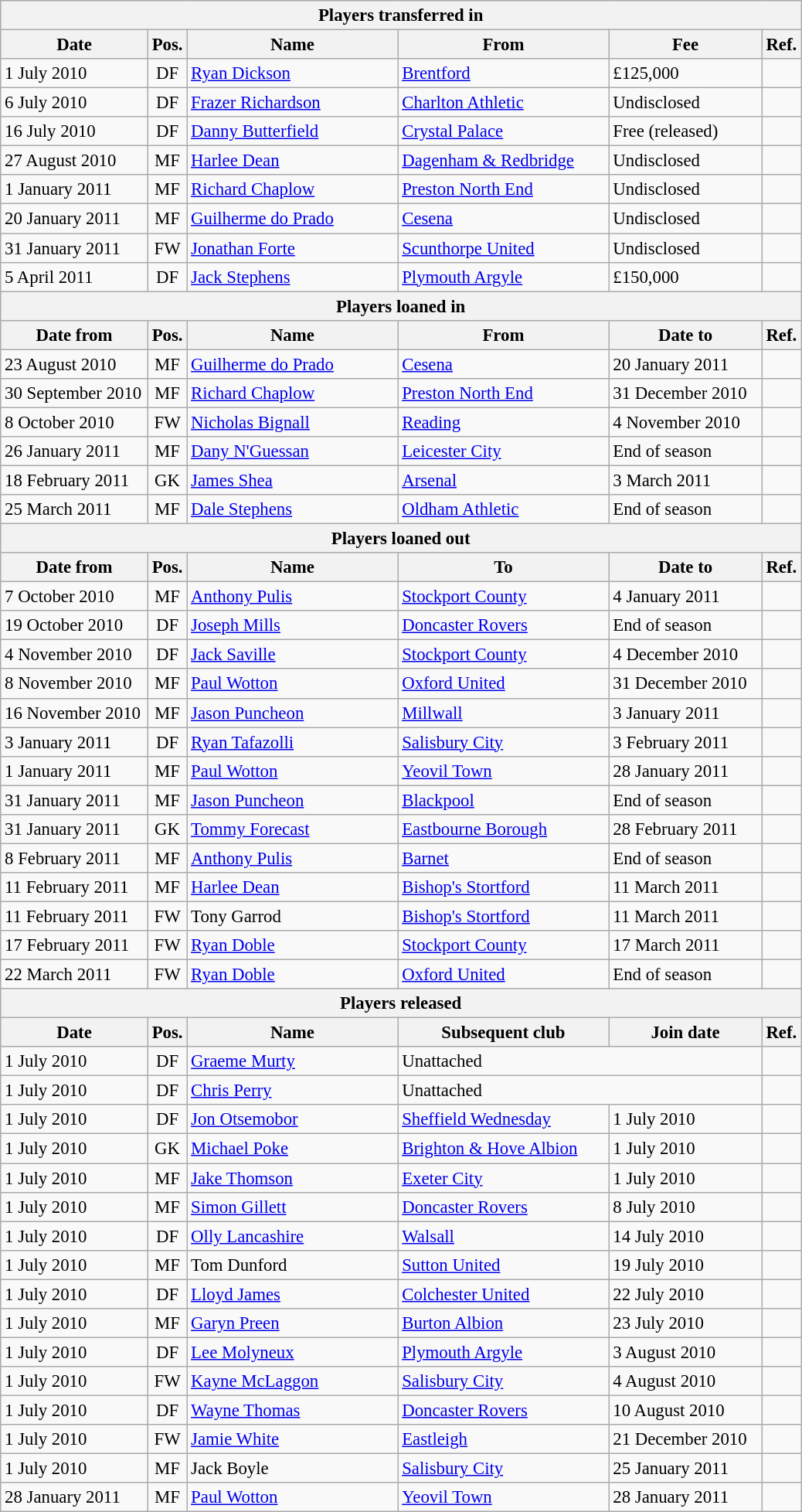<table class="wikitable" style="font-size:95%;">
<tr>
<th colspan="6">Players transferred in</th>
</tr>
<tr>
<th style="width:120px;">Date</th>
<th style="width:25px;">Pos.</th>
<th style="width:175px;">Name</th>
<th style="width:175px;">From</th>
<th style="width:125px;">Fee</th>
<th style="width:25px;">Ref.</th>
</tr>
<tr>
<td>1 July 2010</td>
<td style="text-align:center;">DF</td>
<td> <a href='#'>Ryan Dickson</a></td>
<td> <a href='#'>Brentford</a></td>
<td>£125,000</td>
<td style="text-align:center;"></td>
</tr>
<tr>
<td>6 July 2010</td>
<td style="text-align:center;">DF</td>
<td> <a href='#'>Frazer Richardson</a></td>
<td> <a href='#'>Charlton Athletic</a></td>
<td>Undisclosed</td>
<td style="text-align:center;"></td>
</tr>
<tr>
<td>16 July 2010</td>
<td style="text-align:center;">DF</td>
<td> <a href='#'>Danny Butterfield</a></td>
<td> <a href='#'>Crystal Palace</a></td>
<td>Free (released)</td>
<td style="text-align:center;"></td>
</tr>
<tr>
<td>27 August 2010</td>
<td style="text-align:center;">MF</td>
<td> <a href='#'>Harlee Dean</a></td>
<td> <a href='#'>Dagenham & Redbridge</a></td>
<td>Undisclosed</td>
<td style="text-align:center;"></td>
</tr>
<tr>
<td>1 January 2011</td>
<td style="text-align:center;">MF</td>
<td> <a href='#'>Richard Chaplow</a></td>
<td> <a href='#'>Preston North End</a></td>
<td>Undisclosed</td>
<td style="text-align:center;"></td>
</tr>
<tr>
<td>20 January 2011</td>
<td style="text-align:center;">MF</td>
<td> <a href='#'>Guilherme do Prado</a></td>
<td> <a href='#'>Cesena</a></td>
<td>Undisclosed</td>
<td style="text-align:center;"></td>
</tr>
<tr>
<td>31 January 2011</td>
<td style="text-align:center;">FW</td>
<td> <a href='#'>Jonathan Forte</a></td>
<td> <a href='#'>Scunthorpe United</a></td>
<td>Undisclosed</td>
<td style="text-align:center;"></td>
</tr>
<tr>
<td>5 April 2011</td>
<td style="text-align:center;">DF</td>
<td> <a href='#'>Jack Stephens</a></td>
<td> <a href='#'>Plymouth Argyle</a></td>
<td>£150,000</td>
<td style="text-align:center;"></td>
</tr>
<tr>
<th colspan="6">Players loaned in</th>
</tr>
<tr>
<th>Date from</th>
<th>Pos.</th>
<th>Name</th>
<th>From</th>
<th>Date to</th>
<th>Ref.</th>
</tr>
<tr>
<td>23 August 2010</td>
<td style="text-align:center;">MF</td>
<td> <a href='#'>Guilherme do Prado</a></td>
<td> <a href='#'>Cesena</a></td>
<td>20 January 2011</td>
<td style="text-align:center;"></td>
</tr>
<tr>
<td>30 September 2010</td>
<td style="text-align:center;">MF</td>
<td> <a href='#'>Richard Chaplow</a></td>
<td> <a href='#'>Preston North End</a></td>
<td>31 December 2010</td>
<td style="text-align:center;"></td>
</tr>
<tr>
<td>8 October 2010</td>
<td style="text-align:center;">FW</td>
<td> <a href='#'>Nicholas Bignall</a></td>
<td> <a href='#'>Reading</a></td>
<td>4 November 2010</td>
<td style="text-align:center;"></td>
</tr>
<tr>
<td>26 January 2011</td>
<td style="text-align:center;">MF</td>
<td> <a href='#'>Dany N'Guessan</a></td>
<td> <a href='#'>Leicester City</a></td>
<td>End of season</td>
<td style="text-align:center;"></td>
</tr>
<tr>
<td>18 February 2011</td>
<td style="text-align:center;">GK</td>
<td> <a href='#'>James Shea</a></td>
<td> <a href='#'>Arsenal</a></td>
<td>3 March 2011</td>
<td style="text-align:center;"></td>
</tr>
<tr>
<td>25 March 2011</td>
<td style="text-align:center;">MF</td>
<td> <a href='#'>Dale Stephens</a></td>
<td> <a href='#'>Oldham Athletic</a></td>
<td>End of season</td>
<td style="text-align:center;"></td>
</tr>
<tr>
<th colspan="6">Players loaned out</th>
</tr>
<tr>
<th>Date from</th>
<th>Pos.</th>
<th>Name</th>
<th>To</th>
<th>Date to</th>
<th>Ref.</th>
</tr>
<tr>
<td>7 October 2010</td>
<td style="text-align:center;">MF</td>
<td> <a href='#'>Anthony Pulis</a></td>
<td> <a href='#'>Stockport County</a></td>
<td>4 January 2011</td>
<td style="text-align:center;"></td>
</tr>
<tr>
<td>19 October 2010</td>
<td style="text-align:center;">DF</td>
<td> <a href='#'>Joseph Mills</a></td>
<td> <a href='#'>Doncaster Rovers</a></td>
<td>End of season</td>
<td style="text-align:center;"></td>
</tr>
<tr>
<td>4 November 2010</td>
<td style="text-align:center;">DF</td>
<td> <a href='#'>Jack Saville</a></td>
<td> <a href='#'>Stockport County</a></td>
<td>4 December 2010</td>
<td style="text-align:center;"></td>
</tr>
<tr>
<td>8 November 2010</td>
<td style="text-align:center;">MF</td>
<td> <a href='#'>Paul Wotton</a></td>
<td> <a href='#'>Oxford United</a></td>
<td>31 December 2010</td>
<td style="text-align:center;"></td>
</tr>
<tr>
<td>16 November 2010</td>
<td style="text-align:center;">MF</td>
<td> <a href='#'>Jason Puncheon</a></td>
<td> <a href='#'>Millwall</a></td>
<td>3 January 2011</td>
<td style="text-align:center;"></td>
</tr>
<tr>
<td>3 January 2011</td>
<td style="text-align:center;">DF</td>
<td> <a href='#'>Ryan Tafazolli</a></td>
<td> <a href='#'>Salisbury City</a></td>
<td>3 February 2011</td>
<td style="text-align:center;"></td>
</tr>
<tr>
<td>1 January 2011</td>
<td style="text-align:center;">MF</td>
<td> <a href='#'>Paul Wotton</a></td>
<td> <a href='#'>Yeovil Town</a></td>
<td>28 January 2011</td>
<td style="text-align:center;"></td>
</tr>
<tr>
<td>31 January 2011</td>
<td style="text-align:center;">MF</td>
<td> <a href='#'>Jason Puncheon</a></td>
<td> <a href='#'>Blackpool</a></td>
<td>End of season</td>
<td style="text-align:center;"></td>
</tr>
<tr>
<td>31 January 2011</td>
<td style="text-align:center;">GK</td>
<td> <a href='#'>Tommy Forecast</a></td>
<td> <a href='#'>Eastbourne Borough</a></td>
<td>28 February 2011</td>
<td style="text-align:center;"></td>
</tr>
<tr>
<td>8 February 2011</td>
<td style="text-align:center;">MF</td>
<td> <a href='#'>Anthony Pulis</a></td>
<td> <a href='#'>Barnet</a></td>
<td>End of season</td>
<td style="text-align:center;"></td>
</tr>
<tr>
<td>11 February 2011</td>
<td style="text-align:center;">MF</td>
<td> <a href='#'>Harlee Dean</a></td>
<td> <a href='#'>Bishop's Stortford</a></td>
<td>11 March 2011</td>
<td style="text-align:center;"></td>
</tr>
<tr>
<td>11 February 2011</td>
<td style="text-align:center;">FW</td>
<td> Tony Garrod</td>
<td> <a href='#'>Bishop's Stortford</a></td>
<td>11 March 2011</td>
<td style="text-align:center;"></td>
</tr>
<tr>
<td>17 February 2011</td>
<td style="text-align:center;">FW</td>
<td> <a href='#'>Ryan Doble</a></td>
<td> <a href='#'>Stockport County</a></td>
<td>17 March 2011</td>
<td style="text-align:center;"></td>
</tr>
<tr>
<td>22 March 2011</td>
<td style="text-align:center;">FW</td>
<td> <a href='#'>Ryan Doble</a></td>
<td> <a href='#'>Oxford United</a></td>
<td>End of season</td>
<td style="text-align:center;"></td>
</tr>
<tr>
<th colspan="6">Players released</th>
</tr>
<tr>
<th>Date</th>
<th>Pos.</th>
<th>Name</th>
<th>Subsequent club</th>
<th>Join date</th>
<th>Ref.</th>
</tr>
<tr>
<td>1 July 2010</td>
<td style="text-align:center;">DF</td>
<td> <a href='#'>Graeme Murty</a></td>
<td colspan="2">Unattached</td>
<td style="text-align:center;"></td>
</tr>
<tr>
<td>1 July 2010</td>
<td style="text-align:center;">DF</td>
<td> <a href='#'>Chris Perry</a></td>
<td colspan="2">Unattached</td>
<td style="text-align:center;"></td>
</tr>
<tr>
<td>1 July 2010</td>
<td style="text-align:center;">DF</td>
<td> <a href='#'>Jon Otsemobor</a></td>
<td> <a href='#'>Sheffield Wednesday</a></td>
<td>1 July 2010</td>
<td style="text-align:center;"></td>
</tr>
<tr>
<td>1 July 2010</td>
<td style="text-align:center;">GK</td>
<td> <a href='#'>Michael Poke</a></td>
<td> <a href='#'>Brighton & Hove Albion</a></td>
<td>1 July 2010</td>
<td style="text-align:center;"></td>
</tr>
<tr>
<td>1 July 2010</td>
<td style="text-align:center;">MF</td>
<td> <a href='#'>Jake Thomson</a></td>
<td> <a href='#'>Exeter City</a></td>
<td>1 July 2010</td>
<td style="text-align:center;"></td>
</tr>
<tr>
<td>1 July 2010</td>
<td style="text-align:center;">MF</td>
<td> <a href='#'>Simon Gillett</a></td>
<td> <a href='#'>Doncaster Rovers</a></td>
<td>8 July 2010</td>
<td style="text-align:center;"></td>
</tr>
<tr>
<td>1 July 2010</td>
<td style="text-align:center;">DF</td>
<td> <a href='#'>Olly Lancashire</a></td>
<td> <a href='#'>Walsall</a></td>
<td>14 July 2010</td>
<td style="text-align:center;"></td>
</tr>
<tr>
<td>1 July 2010</td>
<td style="text-align:center;">MF</td>
<td> Tom Dunford</td>
<td> <a href='#'>Sutton United</a></td>
<td>19 July 2010</td>
<td style="text-align:center;"></td>
</tr>
<tr>
<td>1 July 2010</td>
<td style="text-align:center;">DF</td>
<td> <a href='#'>Lloyd James</a></td>
<td> <a href='#'>Colchester United</a></td>
<td>22 July 2010</td>
<td style="text-align:center;"></td>
</tr>
<tr>
<td>1 July 2010</td>
<td style="text-align:center;">MF</td>
<td> <a href='#'>Garyn Preen</a></td>
<td> <a href='#'>Burton Albion</a></td>
<td>23 July 2010</td>
<td style="text-align:center;"></td>
</tr>
<tr>
<td>1 July 2010</td>
<td style="text-align:center;">DF</td>
<td> <a href='#'>Lee Molyneux</a></td>
<td> <a href='#'>Plymouth Argyle</a></td>
<td>3 August 2010</td>
<td style="text-align:center;"></td>
</tr>
<tr>
<td>1 July 2010</td>
<td style="text-align:center;">FW</td>
<td> <a href='#'>Kayne McLaggon</a></td>
<td> <a href='#'>Salisbury City</a></td>
<td>4 August 2010</td>
<td style="text-align:center;"></td>
</tr>
<tr>
<td>1 July 2010</td>
<td style="text-align:center;">DF</td>
<td> <a href='#'>Wayne Thomas</a></td>
<td> <a href='#'>Doncaster Rovers</a></td>
<td>10 August 2010</td>
<td style="text-align:center;"></td>
</tr>
<tr>
<td>1 July 2010</td>
<td style="text-align:center;">FW</td>
<td> <a href='#'>Jamie White</a></td>
<td> <a href='#'>Eastleigh</a></td>
<td>21 December 2010</td>
<td style="text-align:center;"></td>
</tr>
<tr>
<td>1 July 2010</td>
<td style="text-align:center;">MF</td>
<td> Jack Boyle</td>
<td> <a href='#'>Salisbury City</a></td>
<td>25 January 2011</td>
<td style="text-align:center;"></td>
</tr>
<tr>
<td>28 January 2011</td>
<td style="text-align:center;">MF</td>
<td> <a href='#'>Paul Wotton</a></td>
<td> <a href='#'>Yeovil Town</a></td>
<td>28 January 2011</td>
<td style="text-align:center;"></td>
</tr>
</table>
